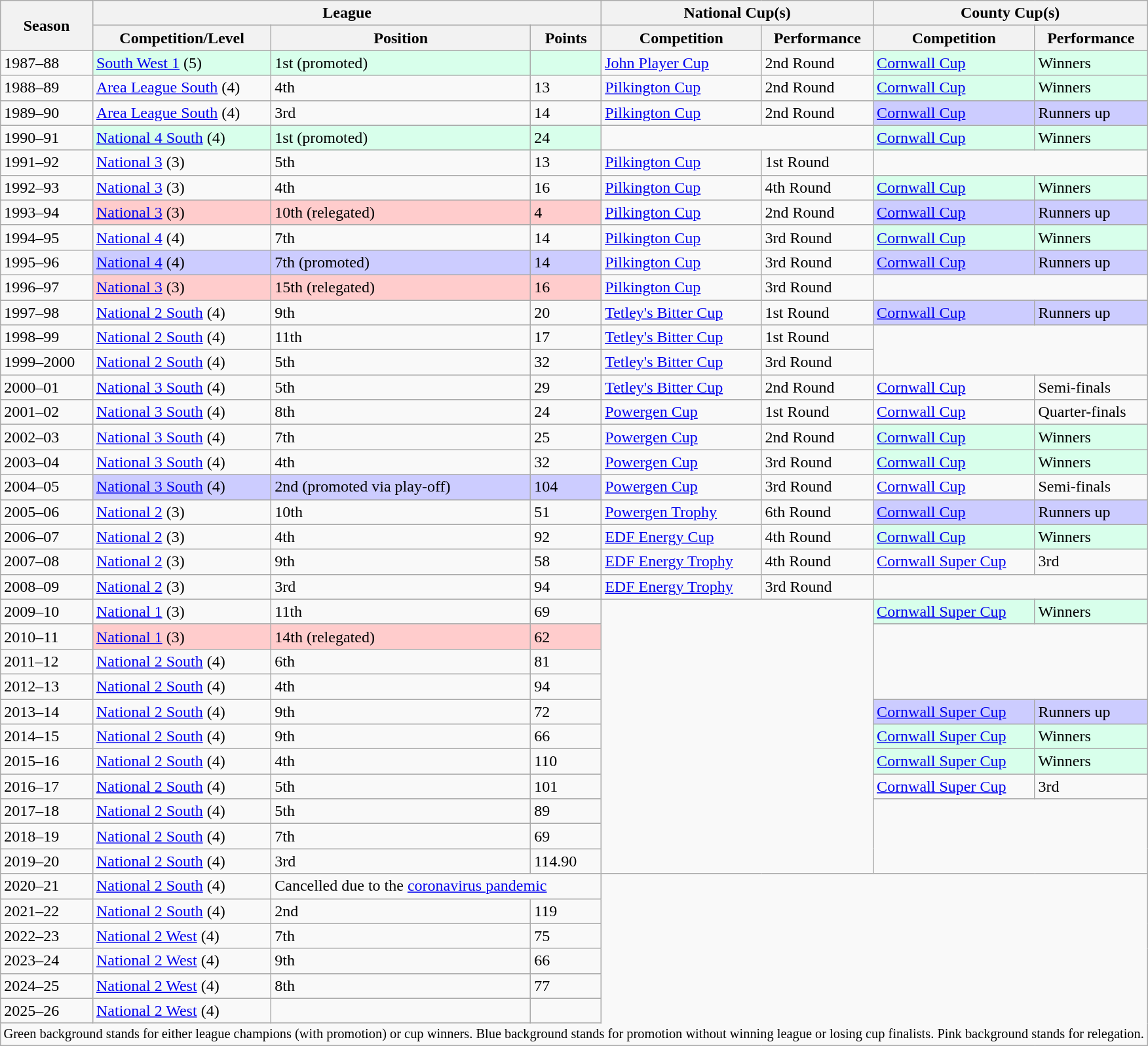<table class="wikitable">
<tr>
<th rowspan="2">Season</th>
<th colspan="3">League</th>
<th colspan="2">National Cup(s)</th>
<th colspan="2">County Cup(s)</th>
</tr>
<tr>
<th>Competition/Level</th>
<th>Position</th>
<th>Points</th>
<th>Competition</th>
<th>Performance</th>
<th>Competition</th>
<th>Performance</th>
</tr>
<tr>
<td>1987–88</td>
<td style="background: #d8ffeb"><a href='#'>South West 1</a> (5)</td>
<td style="background: #d8ffeb">1st (promoted)</td>
<td style="background: #d8ffeb"></td>
<td><a href='#'>John Player Cup</a></td>
<td>2nd Round</td>
<td style="background: #d8ffeb"><a href='#'>Cornwall Cup</a></td>
<td style="background: #d8ffeb">Winners</td>
</tr>
<tr>
<td>1988–89</td>
<td><a href='#'>Area League South</a> (4)</td>
<td>4th</td>
<td>13</td>
<td><a href='#'>Pilkington Cup</a></td>
<td>2nd Round</td>
<td style="background: #d8ffeb"><a href='#'>Cornwall Cup</a></td>
<td style="background: #d8ffeb">Winners</td>
</tr>
<tr>
<td>1989–90</td>
<td><a href='#'>Area League South</a> (4)</td>
<td>3rd</td>
<td>14</td>
<td><a href='#'>Pilkington Cup</a></td>
<td>2nd Round</td>
<td style="background: #ccccff"><a href='#'>Cornwall Cup</a></td>
<td style="background: #ccccff">Runners up</td>
</tr>
<tr>
<td>1990–91</td>
<td style="background: #d8ffeb"><a href='#'>National 4 South</a> (4)</td>
<td style="background: #d8ffeb">1st (promoted)</td>
<td style="background: #d8ffeb">24</td>
<td colspan=2></td>
<td style="background: #d8ffeb"><a href='#'>Cornwall Cup</a></td>
<td style="background: #d8ffeb">Winners</td>
</tr>
<tr>
<td>1991–92</td>
<td><a href='#'>National 3</a> (3)</td>
<td>5th</td>
<td>13</td>
<td><a href='#'>Pilkington Cup</a></td>
<td>1st Round</td>
</tr>
<tr>
<td>1992–93</td>
<td><a href='#'>National 3</a> (3)</td>
<td>4th</td>
<td>16</td>
<td><a href='#'>Pilkington Cup</a></td>
<td>4th Round</td>
<td style="background: #d8ffeb"><a href='#'>Cornwall Cup</a></td>
<td style="background: #d8ffeb">Winners</td>
</tr>
<tr>
<td>1993–94</td>
<td style="background: #ffcccc"><a href='#'>National 3</a> (3)</td>
<td style="background: #ffcccc">10th (relegated)</td>
<td style="background: #ffcccc">4</td>
<td><a href='#'>Pilkington Cup</a></td>
<td>2nd Round</td>
<td style="background: #ccccff"><a href='#'>Cornwall Cup</a></td>
<td style="background: #ccccff">Runners up</td>
</tr>
<tr>
<td>1994–95</td>
<td><a href='#'>National 4</a> (4)</td>
<td>7th</td>
<td>14</td>
<td><a href='#'>Pilkington Cup</a></td>
<td>3rd Round</td>
<td style="background: #d8ffeb"><a href='#'>Cornwall Cup</a></td>
<td style="background: #d8ffeb">Winners</td>
</tr>
<tr>
<td>1995–96</td>
<td style="background: #ccccff"><a href='#'>National 4</a> (4)</td>
<td style="background: #ccccff">7th (promoted)</td>
<td style="background: #ccccff">14</td>
<td><a href='#'>Pilkington Cup</a></td>
<td>3rd Round</td>
<td style="background: #ccccff"><a href='#'>Cornwall Cup</a></td>
<td style="background: #ccccff">Runners up</td>
</tr>
<tr>
<td>1996–97</td>
<td style="background: #ffcccc"><a href='#'>National 3</a> (3)</td>
<td style="background: #ffcccc">15th (relegated)</td>
<td style="background: #ffcccc">16</td>
<td><a href='#'>Pilkington Cup</a></td>
<td>3rd Round</td>
</tr>
<tr>
<td>1997–98</td>
<td><a href='#'>National 2 South</a> (4)</td>
<td>9th</td>
<td>20</td>
<td><a href='#'>Tetley's Bitter Cup</a></td>
<td>1st Round</td>
<td style="background: #ccccff"><a href='#'>Cornwall Cup</a></td>
<td style="background: #ccccff">Runners up</td>
</tr>
<tr>
<td>1998–99</td>
<td><a href='#'>National 2 South</a> (4)</td>
<td>11th</td>
<td>17</td>
<td><a href='#'>Tetley's Bitter Cup</a></td>
<td>1st Round</td>
</tr>
<tr>
<td>1999–2000</td>
<td><a href='#'>National 2 South</a> (4)</td>
<td>5th</td>
<td>32</td>
<td><a href='#'>Tetley's Bitter Cup</a></td>
<td>3rd Round</td>
</tr>
<tr>
<td>2000–01</td>
<td><a href='#'>National 3 South</a> (4)</td>
<td>5th</td>
<td>29</td>
<td><a href='#'>Tetley's Bitter Cup</a></td>
<td>2nd Round</td>
<td><a href='#'>Cornwall Cup</a></td>
<td>Semi-finals</td>
</tr>
<tr>
<td>2001–02</td>
<td><a href='#'>National 3 South</a> (4)</td>
<td>8th</td>
<td>24</td>
<td><a href='#'>Powergen Cup</a></td>
<td>1st Round</td>
<td><a href='#'>Cornwall Cup</a></td>
<td>Quarter-finals</td>
</tr>
<tr>
<td>2002–03</td>
<td><a href='#'>National 3 South</a> (4)</td>
<td>7th</td>
<td>25</td>
<td><a href='#'>Powergen Cup</a></td>
<td>2nd Round</td>
<td style="background: #d8ffeb"><a href='#'>Cornwall Cup</a></td>
<td style="background: #d8ffeb">Winners</td>
</tr>
<tr>
<td>2003–04</td>
<td><a href='#'>National 3 South</a> (4)</td>
<td>4th</td>
<td>32</td>
<td><a href='#'>Powergen Cup</a></td>
<td>3rd Round</td>
<td style="background: #d8ffeb"><a href='#'>Cornwall Cup</a></td>
<td style="background: #d8ffeb">Winners</td>
</tr>
<tr>
<td>2004–05</td>
<td style="background: #ccccff"><a href='#'>National 3 South</a> (4)</td>
<td style="background: #ccccff">2nd (promoted via play-off)</td>
<td style="background: #ccccff">104</td>
<td><a href='#'>Powergen Cup</a></td>
<td>3rd Round</td>
<td><a href='#'>Cornwall Cup</a></td>
<td>Semi-finals</td>
</tr>
<tr>
<td>2005–06</td>
<td><a href='#'>National 2</a> (3)</td>
<td>10th</td>
<td>51</td>
<td><a href='#'>Powergen Trophy</a></td>
<td>6th Round</td>
<td style="background: #ccccff"><a href='#'>Cornwall Cup</a></td>
<td style="background: #ccccff">Runners up</td>
</tr>
<tr>
<td>2006–07</td>
<td><a href='#'>National 2</a> (3)</td>
<td>4th</td>
<td>92</td>
<td><a href='#'>EDF Energy Cup</a></td>
<td>4th Round</td>
<td style="background: #d8ffeb"><a href='#'>Cornwall Cup</a></td>
<td style="background: #d8ffeb">Winners</td>
</tr>
<tr>
<td>2007–08</td>
<td><a href='#'>National 2</a> (3)</td>
<td>9th</td>
<td>58</td>
<td><a href='#'>EDF Energy Trophy</a></td>
<td>4th Round</td>
<td><a href='#'>Cornwall Super Cup</a></td>
<td>3rd</td>
</tr>
<tr>
<td>2008–09</td>
<td><a href='#'>National 2</a> (3)</td>
<td>3rd</td>
<td>94</td>
<td><a href='#'>EDF Energy Trophy</a></td>
<td>3rd Round</td>
<td colspan=2></td>
</tr>
<tr>
<td>2009–10</td>
<td><a href='#'>National 1</a> (3)</td>
<td>11th</td>
<td>69</td>
<td rowspan=11 colspan=2></td>
<td style="background: #d8ffeb"><a href='#'>Cornwall Super Cup</a></td>
<td style="background: #d8ffeb">Winners</td>
</tr>
<tr>
<td>2010–11</td>
<td style="background: #ffcccc"><a href='#'>National 1</a> (3)</td>
<td style="background: #ffcccc">14th (relegated)</td>
<td style="background: #ffcccc">62</td>
<td rowspan=3 colspan=2></td>
</tr>
<tr>
<td>2011–12</td>
<td><a href='#'>National 2 South</a> (4)</td>
<td>6th</td>
<td>81</td>
</tr>
<tr>
<td>2012–13</td>
<td><a href='#'>National 2 South</a> (4)</td>
<td>4th</td>
<td>94</td>
</tr>
<tr>
<td>2013–14</td>
<td><a href='#'>National 2 South</a> (4)</td>
<td>9th</td>
<td>72</td>
<td style="background: #ccccff"><a href='#'>Cornwall Super Cup</a></td>
<td style="background: #ccccff">Runners up</td>
</tr>
<tr>
<td>2014–15</td>
<td><a href='#'>National 2 South</a> (4)</td>
<td>9th</td>
<td>66</td>
<td style="background: #d8ffeb"><a href='#'>Cornwall Super Cup</a></td>
<td style="background: #d8ffeb">Winners</td>
</tr>
<tr>
<td>2015–16</td>
<td><a href='#'>National 2 South</a> (4)</td>
<td>4th</td>
<td>110</td>
<td style="background: #d8ffeb"><a href='#'>Cornwall Super Cup</a></td>
<td style="background: #d8ffeb">Winners</td>
</tr>
<tr>
<td>2016–17</td>
<td><a href='#'>National 2 South</a> (4)</td>
<td>5th</td>
<td>101</td>
<td><a href='#'>Cornwall Super Cup</a></td>
<td>3rd</td>
</tr>
<tr>
<td>2017–18</td>
<td><a href='#'>National 2 South</a> (4)</td>
<td>5th</td>
<td>89</td>
<td rowspan=3 colspan=2></td>
</tr>
<tr>
<td>2018–19</td>
<td><a href='#'>National 2 South</a> (4)</td>
<td>7th</td>
<td>69</td>
</tr>
<tr>
<td>2019–20</td>
<td><a href='#'>National 2 South</a> (4)</td>
<td>3rd</td>
<td>114.90</td>
</tr>
<tr>
<td>2020–21</td>
<td><a href='#'>National 2 South</a> (4)</td>
<td Colspan=2>Cancelled due to the <a href='#'>coronavirus pandemic</a></td>
</tr>
<tr>
<td>2021–22</td>
<td><a href='#'>National 2 South</a> (4)</td>
<td>2nd</td>
<td>119</td>
</tr>
<tr>
<td>2022–23</td>
<td><a href='#'>National 2 West</a> (4)</td>
<td>7th</td>
<td>75</td>
</tr>
<tr>
<td>2023–24</td>
<td><a href='#'>National 2 West</a> (4)</td>
<td>9th</td>
<td>66</td>
</tr>
<tr>
<td>2024–25</td>
<td><a href='#'>National 2 West</a> (4)</td>
<td>8th</td>
<td>77</td>
</tr>
<tr>
<td>2025–26</td>
<td><a href='#'>National 2 West</a> (4)</td>
<td></td>
<td></td>
</tr>
<tr>
<td colspan="15" style="border:0px;font-size:85%;"><span>Green background</span> stands for either league champions (with promotion) or cup winners. <span>Blue background</span> stands for promotion without winning league or losing cup finalists. <span>Pink background</span> stands for relegation.<br></td>
</tr>
</table>
